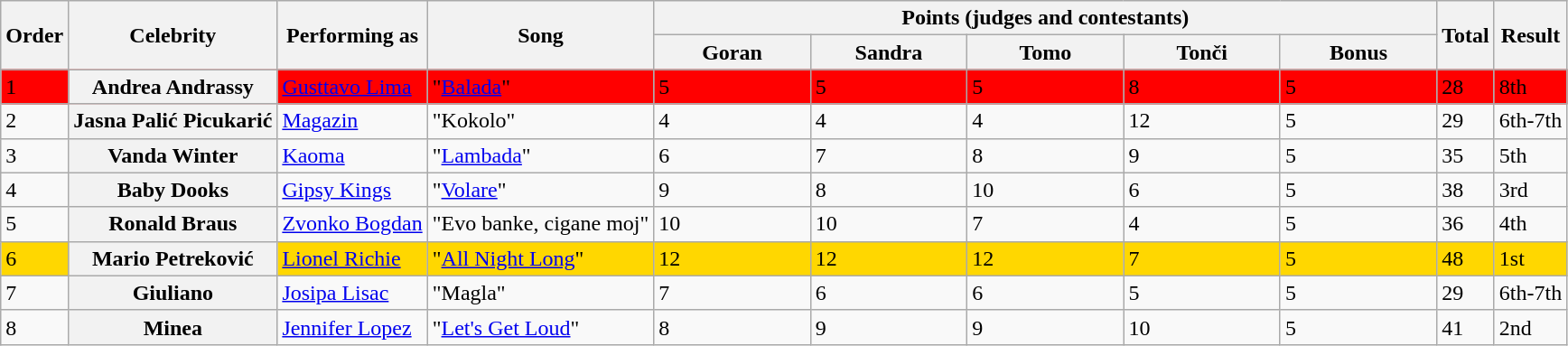<table class=wikitable>
<tr>
<th rowspan="2">Order</th>
<th rowspan="2">Celebrity</th>
<th rowspan="2">Performing as</th>
<th rowspan="2">Song</th>
<th colspan="5" style="width:50%;">Points (judges and contestants)</th>
<th rowspan="2">Total</th>
<th rowspan="2">Result</th>
</tr>
<tr>
<th style="width:10%;">Goran</th>
<th style="width:10%;">Sandra</th>
<th style="width:10%;">Tomo</th>
<th style="width:10%;">Tonči</th>
<th style="width:10%;">Bonus</th>
</tr>
<tr bgcolor="red">
<td>1</td>
<th scope="row">Andrea Andrassy</th>
<td><a href='#'>Gusttavo Lima</a></td>
<td>"<a href='#'>Balada</a>"</td>
<td>5</td>
<td>5</td>
<td>5</td>
<td>8</td>
<td>5</td>
<td>28</td>
<td>8th</td>
</tr>
<tr>
<td>2</td>
<th scope="row">Jasna Palić Picukarić</th>
<td><a href='#'>Magazin</a></td>
<td>"Kokolo"</td>
<td>4</td>
<td>4</td>
<td>4</td>
<td>12</td>
<td>5</td>
<td>29</td>
<td>6th-7th</td>
</tr>
<tr>
<td>3</td>
<th scope="row">Vanda Winter</th>
<td><a href='#'>Kaoma</a></td>
<td>"<a href='#'>Lambada</a>"</td>
<td>6</td>
<td>7</td>
<td>8</td>
<td>9</td>
<td>5</td>
<td>35</td>
<td>5th</td>
</tr>
<tr>
<td>4</td>
<th scope="row">Baby Dooks</th>
<td><a href='#'>Gipsy Kings</a></td>
<td>"<a href='#'>Volare</a>"</td>
<td>9</td>
<td>8</td>
<td>10</td>
<td>6</td>
<td>5</td>
<td>38</td>
<td>3rd</td>
</tr>
<tr>
<td>5</td>
<th scope="row">Ronald Braus</th>
<td><a href='#'>Zvonko Bogdan</a></td>
<td>"Evo banke, cigane moj"</td>
<td>10</td>
<td>10</td>
<td>7</td>
<td>4</td>
<td>5</td>
<td>36</td>
<td>4th</td>
</tr>
<tr style="background:gold;">
<td>6</td>
<th scope="row">Mario Petreković</th>
<td><a href='#'>Lionel Richie</a></td>
<td>"<a href='#'>All Night Long</a>"</td>
<td>12</td>
<td>12</td>
<td>12</td>
<td>7</td>
<td>5</td>
<td>48</td>
<td>1st</td>
</tr>
<tr>
<td>7</td>
<th scope="row">Giuliano</th>
<td><a href='#'>Josipa Lisac</a></td>
<td>"Magla"</td>
<td>7</td>
<td>6</td>
<td>6</td>
<td>5</td>
<td>5</td>
<td>29</td>
<td>6th-7th</td>
</tr>
<tr>
<td>8</td>
<th scope="row">Minea</th>
<td><a href='#'>Jennifer Lopez</a></td>
<td>"<a href='#'>Let's Get Loud</a>"</td>
<td>8</td>
<td>9</td>
<td>9</td>
<td>10</td>
<td>5</td>
<td>41</td>
<td>2nd</td>
</tr>
</table>
